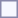<table class="center" style="border:1px solid #8888aa; background-color:#f7f8ff; padding:5px; font-size:95%; margin: 0px 12px 12px 0px;">
</table>
